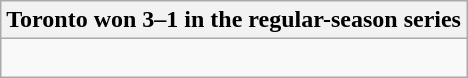<table class="wikitable collapsible collapsed">
<tr>
<th>Toronto won 3–1 in the regular-season series</th>
</tr>
<tr>
<td><br>


</td>
</tr>
</table>
